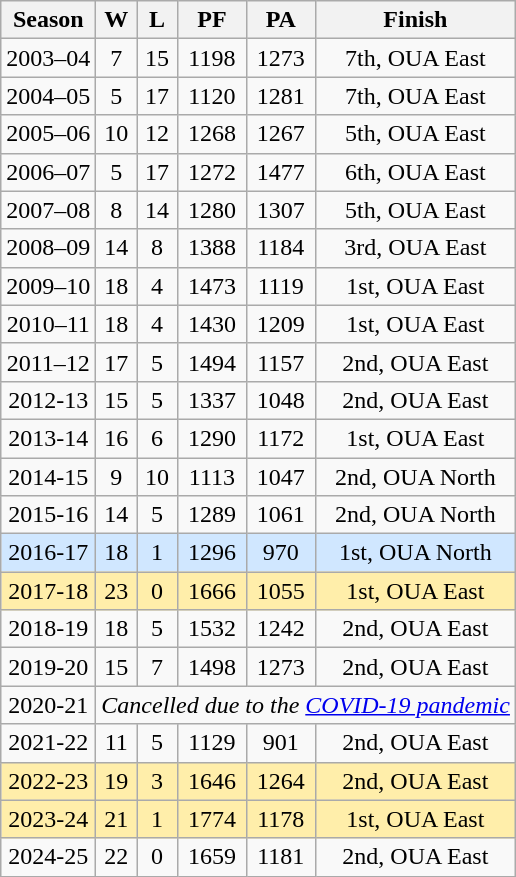<table class="wikitable">
<tr>
<th>Season</th>
<th>W</th>
<th>L</th>
<th>PF</th>
<th>PA</th>
<th>Finish</th>
</tr>
<tr align="center" bgcolor=>
<td>2003–04</td>
<td>7</td>
<td>15</td>
<td>1198</td>
<td>1273</td>
<td>7th, OUA East</td>
</tr>
<tr align="center" bgcolor=>
<td>2004–05</td>
<td>5</td>
<td>17</td>
<td>1120</td>
<td>1281</td>
<td>7th, OUA East</td>
</tr>
<tr align="center" bgcolor=>
<td>2005–06</td>
<td>10</td>
<td>12</td>
<td>1268</td>
<td>1267</td>
<td>5th, OUA East</td>
</tr>
<tr align="center" bgcolor=>
<td>2006–07</td>
<td>5</td>
<td>17</td>
<td>1272</td>
<td>1477</td>
<td>6th, OUA East</td>
</tr>
<tr align="center" bgcolor=>
<td>2007–08</td>
<td>8</td>
<td>14</td>
<td>1280</td>
<td>1307</td>
<td>5th, OUA East</td>
</tr>
<tr align="center" bgcolor=>
<td>2008–09</td>
<td>14</td>
<td>8</td>
<td>1388</td>
<td>1184</td>
<td>3rd, OUA East</td>
</tr>
<tr align="center" bgcolor=>
<td>2009–10</td>
<td>18</td>
<td>4</td>
<td>1473</td>
<td>1119</td>
<td>1st, OUA East</td>
</tr>
<tr align="center" bgcolor=>
<td>2010–11</td>
<td>18</td>
<td>4</td>
<td>1430</td>
<td>1209</td>
<td>1st, OUA East</td>
</tr>
<tr align="center" bgcolor=>
<td>2011–12</td>
<td>17</td>
<td>5</td>
<td>1494</td>
<td>1157</td>
<td>2nd, OUA East</td>
</tr>
<tr align="center" bgcolor=>
<td>2012-13</td>
<td>15</td>
<td>5</td>
<td>1337</td>
<td>1048</td>
<td>2nd, OUA East</td>
</tr>
<tr align="center" bgcolor=>
<td>2013-14</td>
<td>16</td>
<td>6</td>
<td>1290</td>
<td>1172</td>
<td>1st, OUA East</td>
</tr>
<tr align="center" bgcolor=>
<td>2014-15</td>
<td>9</td>
<td>10</td>
<td>1113</td>
<td>1047</td>
<td>2nd, OUA North</td>
</tr>
<tr align="center" bgcolor=>
<td>2015-16</td>
<td>14</td>
<td>5</td>
<td>1289</td>
<td>1061</td>
<td>2nd, OUA North</td>
</tr>
<tr align="center" bgcolor="#d0e7ff">
<td>2016-17</td>
<td>18</td>
<td>1</td>
<td>1296</td>
<td>970</td>
<td>1st, OUA North</td>
</tr>
<tr align="center" bgcolor="#fea">
<td>2017-18</td>
<td>23</td>
<td>0</td>
<td>1666</td>
<td>1055</td>
<td>1st, OUA East</td>
</tr>
<tr align="center" bgcolor=>
<td>2018-19</td>
<td>18</td>
<td>5</td>
<td>1532</td>
<td>1242</td>
<td>2nd, OUA East</td>
</tr>
<tr align="center" bgcolor=>
<td>2019-20</td>
<td>15</td>
<td>7</td>
<td>1498</td>
<td>1273</td>
<td>2nd, OUA East</td>
</tr>
<tr align="center" bgcolor=>
<td>2020-21</td>
<td colspan="5"><em>Cancelled due to the <a href='#'>COVID-19 pandemic</a></em></td>
</tr>
<tr align="center" bgcolor=>
<td>2021-22</td>
<td>11</td>
<td>5</td>
<td>1129</td>
<td>901</td>
<td>2nd, OUA East</td>
</tr>
<tr align="center" bgcolor="#fea">
<td>2022-23</td>
<td>19</td>
<td>3</td>
<td>1646</td>
<td>1264</td>
<td>2nd, OUA East</td>
</tr>
<tr align="center" bgcolor="#fea">
<td>2023-24</td>
<td>21</td>
<td>1</td>
<td>1774</td>
<td>1178</td>
<td>1st, OUA East</td>
</tr>
<tr align="center" bgcolor=>
<td>2024-25</td>
<td>22</td>
<td>0</td>
<td>1659</td>
<td>1181</td>
<td>2nd, OUA East</td>
</tr>
</table>
